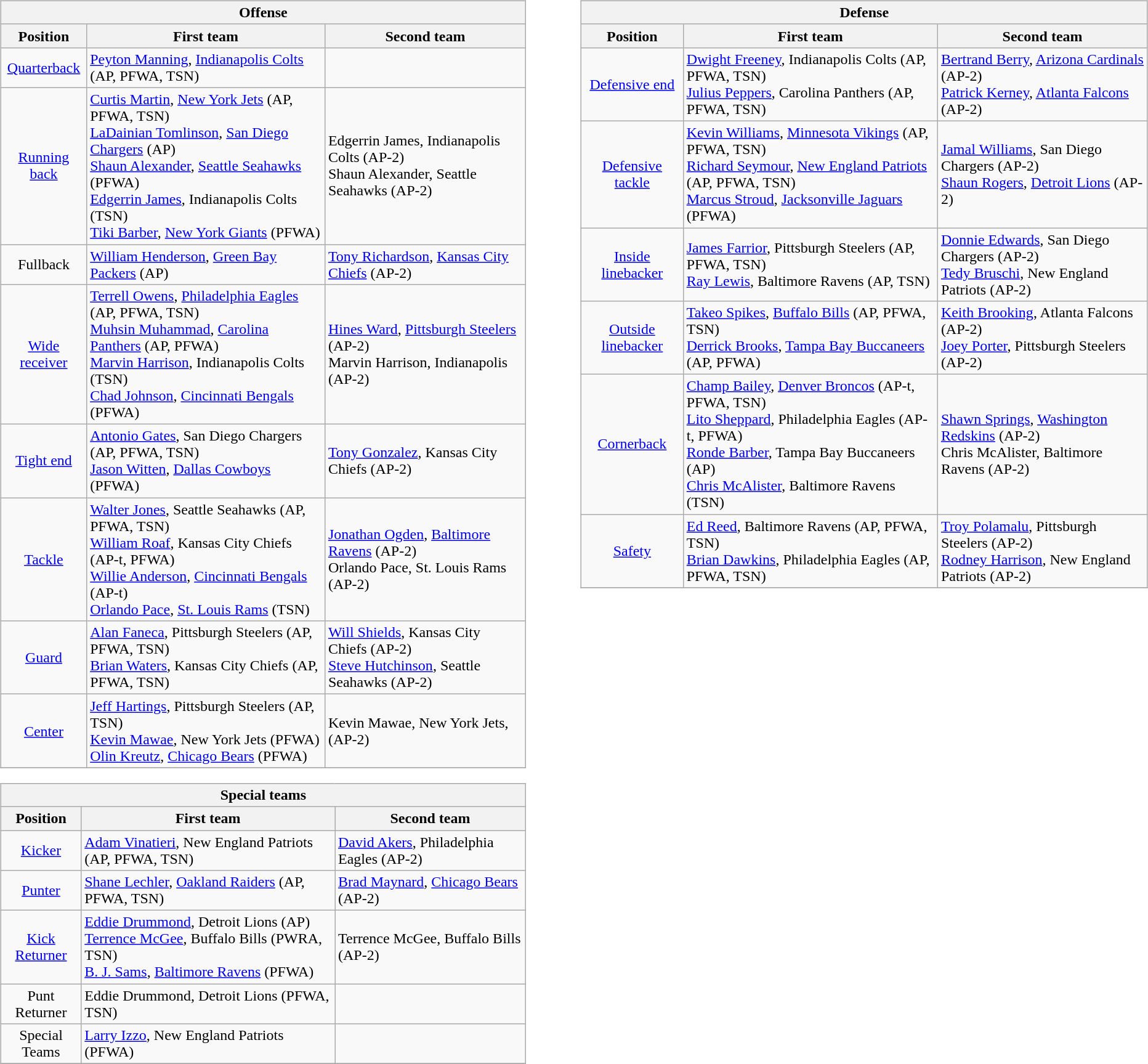<table border=0>
<tr valign="top">
<td><br><table class="wikitable">
<tr>
<th colspan=3>Offense</th>
</tr>
<tr>
<th>Position</th>
<th>First team</th>
<th>Second team</th>
</tr>
<tr>
<td align=center><a href='#'>Quarterback</a></td>
<td><a href='#'>Peyton Manning</a>, <a href='#'>Indianapolis Colts</a> (AP, PFWA, TSN)</td>
</tr>
<tr>
<td align=center><a href='#'>Running back</a></td>
<td><a href='#'>Curtis Martin</a>, <a href='#'>New York Jets</a> (AP, PFWA, TSN)   <br> <a href='#'>LaDainian Tomlinson</a>, <a href='#'>San Diego Chargers</a> (AP) <br> <a href='#'>Shaun Alexander</a>, <a href='#'>Seattle Seahawks</a> (PFWA) <br> <a href='#'>Edgerrin James</a>, Indianapolis Colts (TSN)<br> <a href='#'>Tiki Barber</a>, <a href='#'>New York Giants</a> (PFWA)</td>
<td>Edgerrin James, Indianapolis Colts (AP-2)  <br> Shaun Alexander, Seattle Seahawks (AP-2)</td>
</tr>
<tr>
<td align=center>Fullback</td>
<td><a href='#'>William Henderson</a>, <a href='#'>Green Bay Packers</a> (AP)</td>
<td><a href='#'>Tony Richardson</a>, <a href='#'>Kansas City Chiefs</a> (AP-2)</td>
</tr>
<tr>
<td align=center><a href='#'>Wide receiver</a></td>
<td><a href='#'>Terrell Owens</a>, <a href='#'>Philadelphia Eagles</a> (AP, PFWA, TSN)  <br> <a href='#'>Muhsin Muhammad</a>, <a href='#'>Carolina Panthers</a> (AP, PFWA) <br> <a href='#'>Marvin Harrison</a>, Indianapolis Colts  (TSN) <br><a href='#'>Chad Johnson</a>, <a href='#'>Cincinnati Bengals</a> (PFWA)</td>
<td><a href='#'>Hines Ward</a>, <a href='#'>Pittsburgh Steelers</a> (AP-2) <br> Marvin Harrison, Indianapolis (AP-2)</td>
</tr>
<tr>
<td align=center><a href='#'>Tight end</a></td>
<td><a href='#'>Antonio Gates</a>, San Diego Chargers (AP, PFWA, TSN) <br> <a href='#'>Jason Witten</a>, <a href='#'>Dallas Cowboys</a> (PFWA)</td>
<td><a href='#'>Tony Gonzalez</a>, Kansas City Chiefs (AP-2)</td>
</tr>
<tr>
<td align=center><a href='#'>Tackle</a></td>
<td><a href='#'>Walter Jones</a>, Seattle Seahawks (AP, PFWA, TSN) <br> <a href='#'>William Roaf</a>, Kansas City Chiefs (AP-t, PFWA) <br> <a href='#'>Willie Anderson</a>, <a href='#'>Cincinnati Bengals</a> (AP-t) <br> <a href='#'>Orlando Pace</a>, <a href='#'>St. Louis Rams</a> (TSN)</td>
<td><a href='#'>Jonathan Ogden</a>, <a href='#'>Baltimore Ravens</a> (AP-2)  <br> Orlando Pace, St. Louis Rams (AP-2)</td>
</tr>
<tr>
<td align=center><a href='#'>Guard</a></td>
<td><a href='#'>Alan Faneca</a>, Pittsburgh Steelers (AP, PFWA, TSN) <br>  <a href='#'>Brian Waters</a>, Kansas City Chiefs (AP, PFWA, TSN)</td>
<td><a href='#'>Will Shields</a>, Kansas City Chiefs (AP-2) <br> <a href='#'>Steve Hutchinson</a>, Seattle Seahawks (AP-2)</td>
</tr>
<tr>
<td align=center><a href='#'>Center</a></td>
<td><a href='#'>Jeff Hartings</a>, Pittsburgh Steelers (AP, TSN) <br> <a href='#'>Kevin Mawae</a>, New York Jets (PFWA)<br> <a href='#'>Olin Kreutz</a>, <a href='#'>Chicago Bears</a> (PFWA)</td>
<td>Kevin Mawae, New York Jets, (AP-2)</td>
</tr>
<tr>
</tr>
</table>
<table class="wikitable">
<tr>
<th colspan=3>Special teams</th>
</tr>
<tr>
<th>Position</th>
<th>First team</th>
<th>Second team</th>
</tr>
<tr>
<td align=center><a href='#'>Kicker</a></td>
<td><a href='#'>Adam Vinatieri</a>, New England Patriots (AP, PFWA, TSN)</td>
<td><a href='#'>David Akers</a>, Philadelphia Eagles (AP-2)</td>
</tr>
<tr>
<td align=center><a href='#'>Punter</a></td>
<td><a href='#'>Shane Lechler</a>, <a href='#'>Oakland Raiders</a> (AP, PFWA, TSN)</td>
<td><a href='#'>Brad Maynard</a>, <a href='#'>Chicago Bears</a> (AP-2)</td>
</tr>
<tr>
<td align=center><a href='#'>Kick Returner</a></td>
<td><a href='#'>Eddie Drummond</a>, Detroit Lions (AP) <br> <a href='#'>Terrence McGee</a>, Buffalo Bills (PWRA, TSN)<br> <a href='#'>B. J. Sams</a>, <a href='#'>Baltimore Ravens</a> (PFWA)</td>
<td>Terrence McGee, Buffalo Bills (AP-2)</td>
</tr>
<tr>
<td align=center>Punt Returner</td>
<td>Eddie Drummond, Detroit Lions (PFWA, TSN)</td>
<td></td>
</tr>
<tr>
<td align=center>Special Teams</td>
<td><a href='#'>Larry Izzo</a>, New England Patriots (PFWA)</td>
<td></td>
</tr>
<tr>
</tr>
</table>
</td>
<td style="padding-left:40px;"><br><table class="wikitable">
<tr>
<th colspan=3>Defense</th>
</tr>
<tr>
<th>Position</th>
<th>First team</th>
<th>Second team</th>
</tr>
<tr>
<td align=center><a href='#'>Defensive end</a></td>
<td><a href='#'>Dwight Freeney</a>, Indianapolis Colts (AP, PFWA, TSN) <br> <a href='#'>Julius Peppers</a>, Carolina Panthers (AP, PFWA, TSN)</td>
<td><a href='#'>Bertrand Berry</a>, <a href='#'>Arizona Cardinals</a> (AP-2) <br> <a href='#'>Patrick Kerney</a>, <a href='#'>Atlanta Falcons</a> (AP-2)</td>
</tr>
<tr>
<td align=center><a href='#'>Defensive tackle</a></td>
<td><a href='#'>Kevin Williams</a>, <a href='#'>Minnesota Vikings</a> (AP, PFWA, TSN) <br> <a href='#'>Richard Seymour</a>, <a href='#'>New England Patriots</a> (AP, PFWA, TSN)<br> <a href='#'>Marcus Stroud</a>, <a href='#'>Jacksonville Jaguars</a> (PFWA)</td>
<td><a href='#'>Jamal Williams</a>, San Diego Chargers (AP-2) <br> <a href='#'>Shaun Rogers</a>, <a href='#'>Detroit Lions</a> (AP-2)</td>
</tr>
<tr>
<td align=center><a href='#'>Inside linebacker</a></td>
<td><a href='#'>James Farrior</a>, Pittsburgh Steelers (AP, PFWA, TSN) <br>  <a href='#'>Ray Lewis</a>, Baltimore Ravens (AP, TSN)</td>
<td><a href='#'>Donnie Edwards</a>, San Diego Chargers (AP-2) <br> <a href='#'>Tedy Bruschi</a>, New England Patriots (AP-2)</td>
</tr>
<tr>
<td align=center><a href='#'>Outside linebacker</a></td>
<td><a href='#'>Takeo Spikes</a>, <a href='#'>Buffalo Bills</a> (AP, PFWA, TSN) <br> <a href='#'>Derrick Brooks</a>, <a href='#'>Tampa Bay Buccaneers</a> (AP, PFWA)</td>
<td><a href='#'>Keith Brooking</a>, Atlanta Falcons (AP-2) <br>  <a href='#'>Joey Porter</a>, Pittsburgh Steelers (AP-2)</td>
</tr>
<tr>
<td align=center><a href='#'>Cornerback</a></td>
<td><a href='#'>Champ Bailey</a>, <a href='#'>Denver Broncos</a> (AP-t, PFWA, TSN) <br> <a href='#'>Lito Sheppard</a>, Philadelphia Eagles (AP-t, PFWA) <br> <a href='#'>Ronde Barber</a>, Tampa Bay Buccaneers (AP) <br> <a href='#'>Chris McAlister</a>, Baltimore Ravens (TSN)</td>
<td><a href='#'>Shawn Springs</a>, <a href='#'>Washington Redskins</a> (AP-2) <br> Chris McAlister, Baltimore Ravens (AP-2)</td>
</tr>
<tr>
<td align=center><a href='#'>Safety</a></td>
<td><a href='#'>Ed Reed</a>, Baltimore Ravens (AP, PFWA, TSN) <br> <a href='#'>Brian Dawkins</a>, Philadelphia Eagles (AP, PFWA, TSN)</td>
<td><a href='#'>Troy Polamalu</a>, Pittsburgh Steelers (AP-2) <br> <a href='#'>Rodney Harrison</a>, New England Patriots (AP-2)</td>
</tr>
<tr>
</tr>
</table>
</td>
</tr>
</table>
